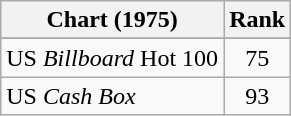<table class="wikitable">
<tr>
<th>Chart (1975)</th>
<th>Rank</th>
</tr>
<tr>
</tr>
<tr>
<td>US <em>Billboard</em> Hot 100</td>
<td style="text-align:center;">75</td>
</tr>
<tr>
<td>US <em>Cash Box</em></td>
<td style="text-align:center;">93</td>
</tr>
</table>
